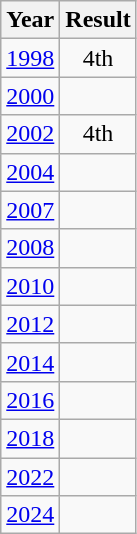<table class="wikitable" style="text-align:center">
<tr>
<th>Year</th>
<th>Result</th>
</tr>
<tr>
<td><a href='#'>1998</a></td>
<td>4th</td>
</tr>
<tr>
<td><a href='#'>2000</a></td>
<td></td>
</tr>
<tr>
<td><a href='#'>2002</a></td>
<td>4th</td>
</tr>
<tr>
<td><a href='#'>2004</a></td>
<td></td>
</tr>
<tr>
<td><a href='#'>2007</a></td>
<td></td>
</tr>
<tr>
<td><a href='#'>2008</a></td>
<td></td>
</tr>
<tr>
<td><a href='#'>2010</a></td>
<td></td>
</tr>
<tr>
<td><a href='#'>2012</a></td>
<td></td>
</tr>
<tr>
<td><a href='#'>2014</a></td>
<td></td>
</tr>
<tr>
<td><a href='#'>2016</a></td>
<td></td>
</tr>
<tr>
<td><a href='#'>2018</a></td>
<td></td>
</tr>
<tr>
<td><a href='#'>2022</a></td>
<td></td>
</tr>
<tr>
<td><a href='#'>2024</a></td>
<td></td>
</tr>
</table>
